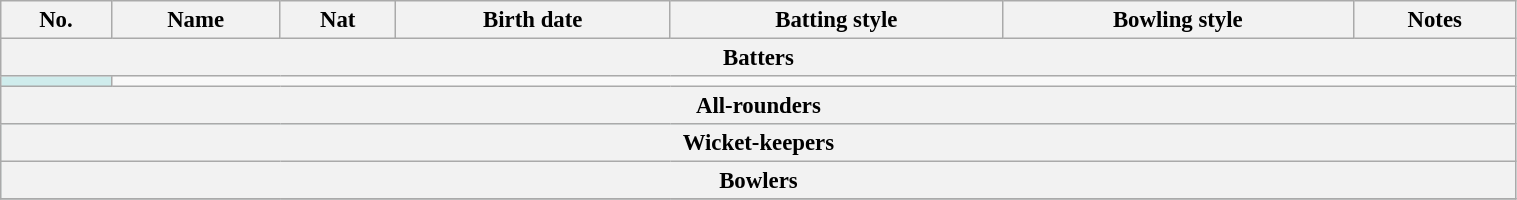<table class="wikitable sortable"  style="font-size:95%; width:80%;">
<tr>
<th>No.</th>
<th>Name</th>
<th>Nat</th>
<th>Birth date</th>
<th>Batting style</th>
<th>Bowling style</th>
<th>Notes</th>
</tr>
<tr>
<th colspan="7">Batters</th>
</tr>
<tr bgcolor="#CFECEC">
<td></td>
</tr>
<tr>
<th colspan="7">All-rounders</th>
</tr>
<tr bgcolor="#CFECEC">
<th colspan="7">Wicket-keepers</th>
</tr>
<tr bgcolor="#CFECEC">
<th colspan="7">Bowlers</th>
</tr>
<tr>
</tr>
</table>
